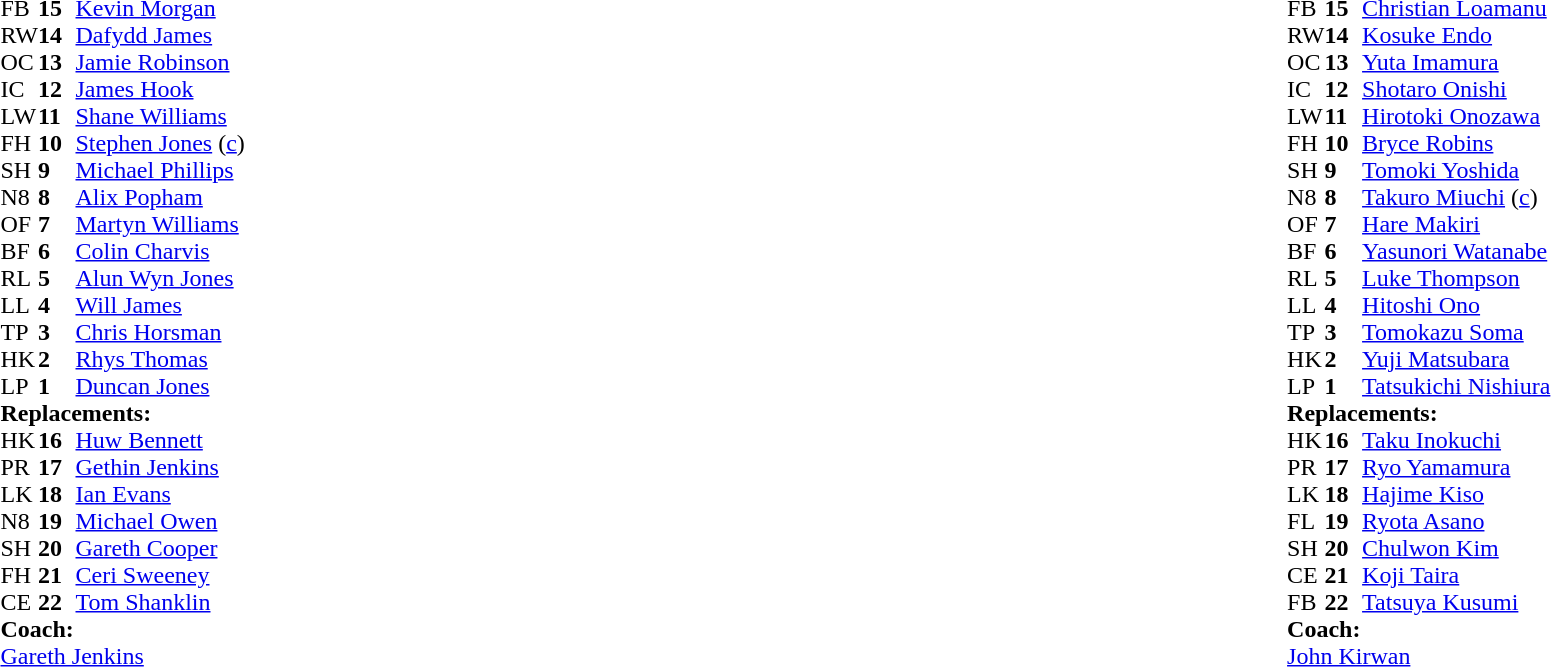<table width="100%">
<tr>
<td style="vertical-align:top" width="50%"><br><table cellspacing="0" cellpadding="0">
<tr>
<th width="25"></th>
<th width="25"></th>
</tr>
<tr>
<td>FB</td>
<td><strong>15</strong></td>
<td><a href='#'>Kevin Morgan</a></td>
</tr>
<tr>
<td>RW</td>
<td><strong>14</strong></td>
<td><a href='#'>Dafydd James</a></td>
</tr>
<tr>
<td>OC</td>
<td><strong>13</strong></td>
<td><a href='#'>Jamie Robinson</a></td>
<td></td>
<td></td>
</tr>
<tr>
<td>IC</td>
<td><strong>12</strong></td>
<td><a href='#'>James Hook</a></td>
</tr>
<tr>
<td>LW</td>
<td><strong>11</strong></td>
<td><a href='#'>Shane Williams</a></td>
</tr>
<tr>
<td>FH</td>
<td><strong>10</strong></td>
<td><a href='#'>Stephen Jones</a> (<a href='#'>c</a>)</td>
<td></td>
<td></td>
</tr>
<tr>
<td>SH</td>
<td><strong>9</strong></td>
<td><a href='#'>Michael Phillips</a></td>
<td></td>
<td></td>
</tr>
<tr>
<td>N8</td>
<td><strong>8</strong></td>
<td><a href='#'>Alix Popham</a></td>
<td></td>
<td></td>
</tr>
<tr>
<td>OF</td>
<td><strong>7</strong></td>
<td><a href='#'>Martyn Williams</a></td>
</tr>
<tr>
<td>BF</td>
<td><strong>6</strong></td>
<td><a href='#'>Colin Charvis</a></td>
</tr>
<tr>
<td>RL</td>
<td><strong>5</strong></td>
<td><a href='#'>Alun Wyn Jones</a></td>
<td></td>
<td></td>
</tr>
<tr>
<td>LL</td>
<td><strong>4</strong></td>
<td><a href='#'>Will James</a></td>
</tr>
<tr>
<td>TP</td>
<td><strong>3</strong></td>
<td><a href='#'>Chris Horsman</a></td>
<td></td>
<td></td>
</tr>
<tr>
<td>HK</td>
<td><strong>2</strong></td>
<td><a href='#'>Rhys Thomas</a></td>
<td></td>
<td></td>
</tr>
<tr>
<td>LP</td>
<td><strong>1</strong></td>
<td><a href='#'>Duncan Jones</a></td>
</tr>
<tr>
<td colspan=3><strong>Replacements:</strong></td>
</tr>
<tr>
<td>HK</td>
<td><strong>16</strong></td>
<td><a href='#'>Huw Bennett</a></td>
<td></td>
<td></td>
</tr>
<tr>
<td>PR</td>
<td><strong>17</strong></td>
<td><a href='#'>Gethin Jenkins</a></td>
<td></td>
<td></td>
</tr>
<tr>
<td>LK</td>
<td><strong>18</strong></td>
<td><a href='#'>Ian Evans</a></td>
<td></td>
<td></td>
</tr>
<tr>
<td>N8</td>
<td><strong>19</strong></td>
<td><a href='#'>Michael Owen</a></td>
<td></td>
<td></td>
</tr>
<tr>
<td>SH</td>
<td><strong>20</strong></td>
<td><a href='#'>Gareth Cooper</a></td>
<td></td>
<td></td>
</tr>
<tr>
<td>FH</td>
<td><strong>21</strong></td>
<td><a href='#'>Ceri Sweeney</a></td>
<td></td>
<td></td>
</tr>
<tr>
<td>CE</td>
<td><strong>22</strong></td>
<td><a href='#'>Tom Shanklin</a></td>
<td></td>
<td></td>
</tr>
<tr>
<td colspan=3><strong>Coach:</strong></td>
</tr>
<tr>
<td colspan="4"> <a href='#'>Gareth Jenkins</a></td>
</tr>
</table>
</td>
<td style="vertical-align:top"></td>
<td style="vertical-align:top" width="50%"><br><table cellspacing="0" cellpadding="0" align="center">
<tr>
<th width="25"></th>
<th width="25"></th>
</tr>
<tr>
<td>FB</td>
<td><strong>15</strong></td>
<td><a href='#'>Christian Loamanu</a></td>
</tr>
<tr>
<td>RW</td>
<td><strong>14</strong></td>
<td><a href='#'>Kosuke Endo</a></td>
</tr>
<tr>
<td>OC</td>
<td><strong>13</strong></td>
<td><a href='#'>Yuta Imamura</a></td>
<td></td>
<td></td>
</tr>
<tr>
<td>IC</td>
<td><strong>12</strong></td>
<td><a href='#'>Shotaro Onishi</a></td>
<td></td>
<td></td>
</tr>
<tr>
<td>LW</td>
<td><strong>11</strong></td>
<td><a href='#'>Hirotoki Onozawa</a></td>
</tr>
<tr>
<td>FH</td>
<td><strong>10</strong></td>
<td><a href='#'>Bryce Robins</a></td>
</tr>
<tr>
<td>SH</td>
<td><strong>9</strong></td>
<td><a href='#'>Tomoki Yoshida</a></td>
<td></td>
<td></td>
</tr>
<tr>
<td>N8</td>
<td><strong>8</strong></td>
<td><a href='#'>Takuro Miuchi</a> (<a href='#'>c</a>)</td>
</tr>
<tr>
<td>OF</td>
<td><strong>7</strong></td>
<td><a href='#'>Hare Makiri</a></td>
<td></td>
<td></td>
</tr>
<tr>
<td>BF</td>
<td><strong>6</strong></td>
<td><a href='#'>Yasunori Watanabe</a></td>
</tr>
<tr>
<td>RL</td>
<td><strong>5</strong></td>
<td><a href='#'>Luke Thompson</a></td>
<td></td>
<td></td>
</tr>
<tr>
<td>LL</td>
<td><strong>4</strong></td>
<td><a href='#'>Hitoshi Ono</a></td>
</tr>
<tr>
<td>TP</td>
<td><strong>3</strong></td>
<td><a href='#'>Tomokazu Soma</a></td>
<td></td>
<td></td>
<td></td>
</tr>
<tr>
<td>HK</td>
<td><strong>2</strong></td>
<td><a href='#'>Yuji Matsubara</a></td>
<td></td>
<td></td>
</tr>
<tr>
<td>LP</td>
<td><strong>1</strong></td>
<td><a href='#'>Tatsukichi Nishiura</a></td>
<td></td>
<td></td>
<td></td>
</tr>
<tr>
<td colspan=3><strong>Replacements:</strong></td>
</tr>
<tr>
<td>HK</td>
<td><strong>16</strong></td>
<td><a href='#'>Taku Inokuchi</a></td>
<td></td>
<td></td>
</tr>
<tr>
<td>PR</td>
<td><strong>17</strong></td>
<td><a href='#'>Ryo Yamamura</a></td>
<td></td>
<td></td>
</tr>
<tr>
<td>LK</td>
<td><strong>18</strong></td>
<td><a href='#'>Hajime Kiso</a></td>
<td></td>
<td></td>
</tr>
<tr>
<td>FL</td>
<td><strong>19</strong></td>
<td><a href='#'>Ryota Asano</a></td>
<td></td>
<td></td>
</tr>
<tr>
<td>SH</td>
<td><strong>20</strong></td>
<td><a href='#'>Chulwon Kim</a></td>
<td></td>
<td></td>
</tr>
<tr>
<td>CE</td>
<td><strong>21</strong></td>
<td><a href='#'>Koji Taira</a></td>
<td></td>
<td></td>
</tr>
<tr>
<td>FB</td>
<td><strong>22</strong></td>
<td><a href='#'>Tatsuya Kusumi</a></td>
<td></td>
<td></td>
</tr>
<tr>
<td colspan=3><strong>Coach:</strong></td>
</tr>
<tr>
<td colspan="4"> <a href='#'>John Kirwan</a></td>
</tr>
</table>
</td>
</tr>
</table>
